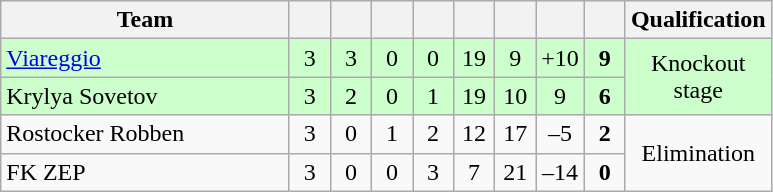<table class="wikitable" style="text-align: center;">
<tr>
<th width="185">Team</th>
<th width="20"></th>
<th width="20"></th>
<th width="20"></th>
<th width="20"></th>
<th width="20"></th>
<th width="20"></th>
<th width="20"></th>
<th width="20"></th>
<th width="20">Qualification</th>
</tr>
<tr bgcolor=#ccffcc>
<td align=left> <a href='#'>Viareggio</a></td>
<td>3</td>
<td>3</td>
<td>0</td>
<td>0</td>
<td>19</td>
<td>9</td>
<td>+10</td>
<td><strong>9</strong></td>
<td rowspan=2>Knockout stage</td>
</tr>
<tr bgcolor=#ccffcc>
<td align=left> Krylya Sovetov</td>
<td>3</td>
<td>2</td>
<td>0</td>
<td>1</td>
<td>19</td>
<td>10</td>
<td>9</td>
<td><strong>6</strong></td>
</tr>
<tr>
<td align=left> Rostocker Robben</td>
<td>3</td>
<td>0</td>
<td>1</td>
<td>2</td>
<td>12</td>
<td>17</td>
<td>–5</td>
<td><strong>2</strong></td>
<td rowspan=2>Elimination</td>
</tr>
<tr>
<td align=left> FK ZEP</td>
<td>3</td>
<td>0</td>
<td>0</td>
<td>3</td>
<td>7</td>
<td>21</td>
<td>–14</td>
<td><strong>0</strong></td>
</tr>
</table>
